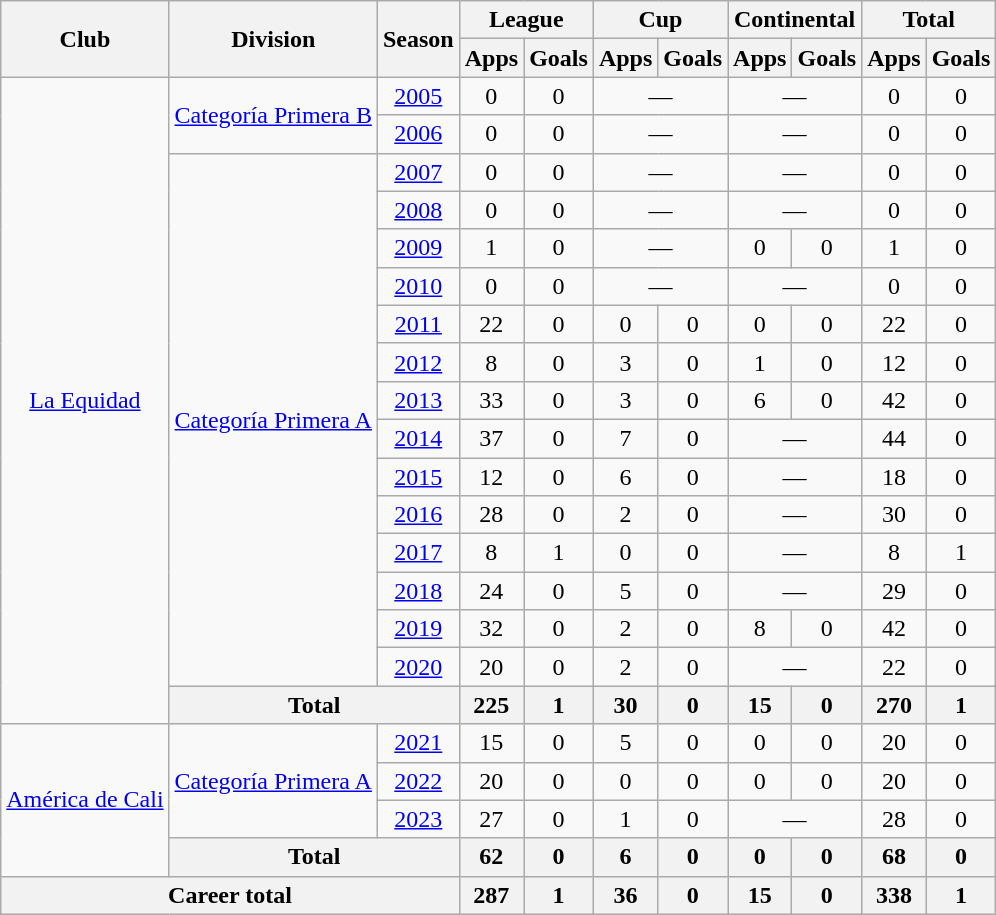<table class="wikitable" style="text-align: center">
<tr>
<th rowspan="2">Club</th>
<th rowspan="2">Division</th>
<th rowspan="2">Season</th>
<th colspan="2">League</th>
<th colspan="2">Cup</th>
<th colspan="2">Continental</th>
<th colspan="2">Total</th>
</tr>
<tr>
<th>Apps</th>
<th>Goals</th>
<th>Apps</th>
<th>Goals</th>
<th>Apps</th>
<th>Goals</th>
<th>Apps</th>
<th>Goals</th>
</tr>
<tr>
<td rowspan="17"><a href='#'>La Equidad</a></td>
<td rowspan="2"><a href='#'>Categoría Primera B</a></td>
<td><a href='#'>2005</a></td>
<td>0</td>
<td>0</td>
<td colspan="2">—</td>
<td colspan="2">—</td>
<td>0</td>
<td>0</td>
</tr>
<tr>
<td><a href='#'>2006</a></td>
<td>0</td>
<td>0</td>
<td colspan="2">—</td>
<td colspan="2">—</td>
<td>0</td>
<td>0</td>
</tr>
<tr>
<td rowspan="14"><a href='#'>Categoría Primera A</a></td>
<td><a href='#'>2007</a></td>
<td>0</td>
<td>0</td>
<td colspan="2">—</td>
<td colspan="2">—</td>
<td>0</td>
<td>0</td>
</tr>
<tr>
<td><a href='#'>2008</a></td>
<td>0</td>
<td>0</td>
<td colspan="2">—</td>
<td colspan="2">—</td>
<td>0</td>
<td>0</td>
</tr>
<tr>
<td><a href='#'>2009</a></td>
<td>1</td>
<td>0</td>
<td colspan="2">—</td>
<td>0</td>
<td>0</td>
<td>1</td>
<td>0</td>
</tr>
<tr>
<td><a href='#'>2010</a></td>
<td>0</td>
<td>0</td>
<td colspan="2">—</td>
<td colspan="2">—</td>
<td>0</td>
<td>0</td>
</tr>
<tr>
<td><a href='#'>2011</a></td>
<td>22</td>
<td>0</td>
<td>0</td>
<td>0</td>
<td>0</td>
<td>0</td>
<td>22</td>
<td>0</td>
</tr>
<tr>
<td><a href='#'>2012</a></td>
<td>8</td>
<td>0</td>
<td>3</td>
<td>0</td>
<td>1</td>
<td>0</td>
<td>12</td>
<td>0</td>
</tr>
<tr>
<td><a href='#'>2013</a></td>
<td>33</td>
<td>0</td>
<td>3</td>
<td>0</td>
<td>6</td>
<td>0</td>
<td>42</td>
<td>0</td>
</tr>
<tr>
<td><a href='#'>2014</a></td>
<td>37</td>
<td>0</td>
<td>7</td>
<td>0</td>
<td colspan="2">—</td>
<td>44</td>
<td>0</td>
</tr>
<tr>
<td><a href='#'>2015</a></td>
<td>12</td>
<td>0</td>
<td>6</td>
<td>0</td>
<td colspan="2">—</td>
<td>18</td>
<td>0</td>
</tr>
<tr>
<td><a href='#'>2016</a></td>
<td>28</td>
<td>0</td>
<td>2</td>
<td>0</td>
<td colspan="2">—</td>
<td>30</td>
<td>0</td>
</tr>
<tr>
<td><a href='#'>2017</a></td>
<td>8</td>
<td>1</td>
<td>0</td>
<td>0</td>
<td colspan="2">—</td>
<td>8</td>
<td>1</td>
</tr>
<tr>
<td><a href='#'>2018</a></td>
<td>24</td>
<td>0</td>
<td>5</td>
<td>0</td>
<td colspan="2">—</td>
<td>29</td>
<td>0</td>
</tr>
<tr>
<td><a href='#'>2019</a></td>
<td>32</td>
<td>0</td>
<td>2</td>
<td>0</td>
<td>8</td>
<td>0</td>
<td>42</td>
<td>0</td>
</tr>
<tr>
<td><a href='#'>2020</a></td>
<td>20</td>
<td>0</td>
<td>2</td>
<td>0</td>
<td colspan="2">—</td>
<td>22</td>
<td>0</td>
</tr>
<tr>
<th colspan="2">Total</th>
<th>225</th>
<th>1</th>
<th>30</th>
<th>0</th>
<th>15</th>
<th>0</th>
<th>270</th>
<th>1</th>
</tr>
<tr>
<td rowspan="4"><a href='#'>América de Cali</a></td>
<td rowspan="3"><a href='#'>Categoría Primera A</a></td>
<td><a href='#'>2021</a></td>
<td>15</td>
<td>0</td>
<td>5</td>
<td>0</td>
<td>0</td>
<td>0</td>
<td>20</td>
<td>0</td>
</tr>
<tr>
<td><a href='#'>2022</a></td>
<td>20</td>
<td>0</td>
<td>0</td>
<td>0</td>
<td>0</td>
<td>0</td>
<td>20</td>
<td>0</td>
</tr>
<tr>
<td><a href='#'>2023</a></td>
<td>27</td>
<td>0</td>
<td>1</td>
<td>0</td>
<td colspan="2">—</td>
<td>28</td>
<td>0</td>
</tr>
<tr>
<th colspan="2">Total</th>
<th>62</th>
<th>0</th>
<th>6</th>
<th>0</th>
<th>0</th>
<th>0</th>
<th>68</th>
<th>0</th>
</tr>
<tr>
<th colspan="3">Career total</th>
<th>287</th>
<th>1</th>
<th>36</th>
<th>0</th>
<th>15</th>
<th>0</th>
<th>338</th>
<th>1</th>
</tr>
</table>
